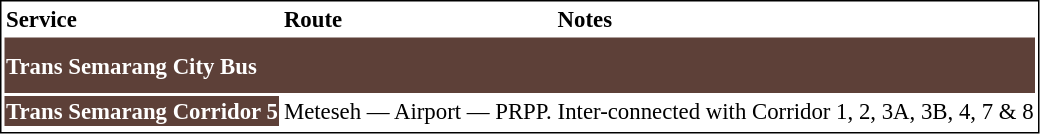<table style="text-align:left; font-size:95%; border:1px solid black">
<tr>
<th>Service</th>
<th>Route</th>
<th>Notes</th>
</tr>
<tr>
<th colspan=3 style="background-color:#5d4038;color:white; height:35px">Trans Semarang City Bus</th>
</tr>
<tr>
<td style="background-color:#5d4038;color:white;text-align:center;font-weight:bold">Trans Semarang Corridor 5</td>
<td>Meteseh — Airport — PRPP.</td>
<td>Inter-connected with Corridor 1, 2, 3A, 3B, 4, 7 & 8</td>
</tr>
<tr>
</tr>
</table>
